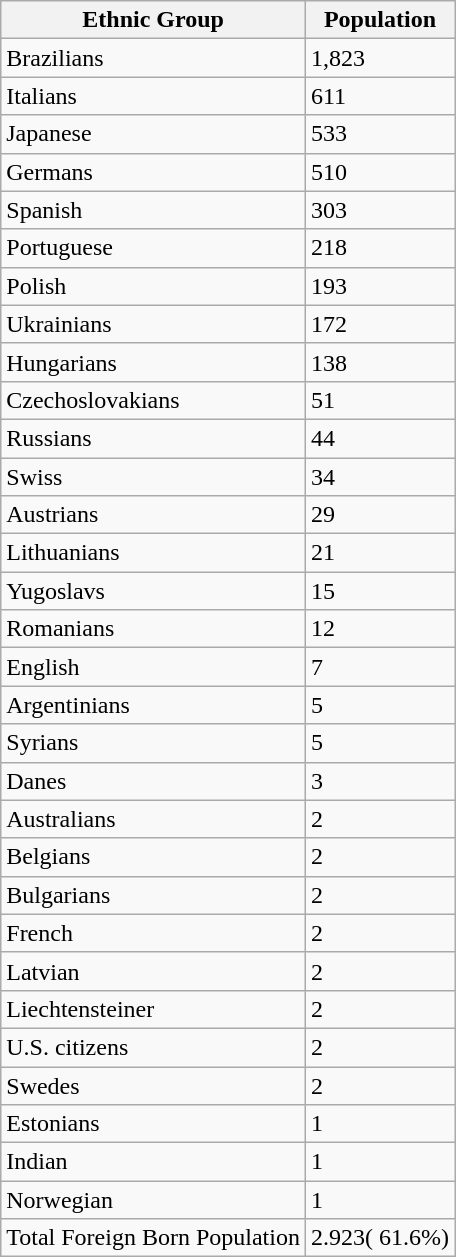<table class="wikitable sortable">
<tr>
<th>Ethnic Group</th>
<th>Population</th>
</tr>
<tr>
<td> Brazilians</td>
<td>1,823</td>
</tr>
<tr>
<td> Italians</td>
<td>611</td>
</tr>
<tr>
<td> Japanese</td>
<td>533</td>
</tr>
<tr>
<td> Germans</td>
<td>510</td>
</tr>
<tr>
<td> Spanish</td>
<td>303</td>
</tr>
<tr>
<td> Portuguese</td>
<td>218</td>
</tr>
<tr>
<td> Polish</td>
<td>193</td>
</tr>
<tr>
<td> Ukrainians</td>
<td>172</td>
</tr>
<tr>
<td> Hungarians</td>
<td>138</td>
</tr>
<tr>
<td> Czechoslovakians</td>
<td>51</td>
</tr>
<tr>
<td> Russians</td>
<td>44</td>
</tr>
<tr>
<td> Swiss</td>
<td>34</td>
</tr>
<tr>
<td> Austrians</td>
<td>29</td>
</tr>
<tr>
<td> Lithuanians</td>
<td>21</td>
</tr>
<tr>
<td> Yugoslavs</td>
<td>15</td>
</tr>
<tr>
<td> Romanians</td>
<td>12</td>
</tr>
<tr>
<td> English</td>
<td>7</td>
</tr>
<tr>
<td> Argentinians</td>
<td>5</td>
</tr>
<tr>
<td> Syrians</td>
<td>5</td>
</tr>
<tr>
<td> Danes</td>
<td>3</td>
</tr>
<tr>
<td> Australians</td>
<td>2</td>
</tr>
<tr>
<td> Belgians</td>
<td>2</td>
</tr>
<tr>
<td> Bulgarians</td>
<td>2</td>
</tr>
<tr>
<td> French</td>
<td>2</td>
</tr>
<tr>
<td> Latvian</td>
<td>2</td>
</tr>
<tr>
<td> Liechtensteiner</td>
<td>2</td>
</tr>
<tr>
<td> U.S. citizens</td>
<td>2</td>
</tr>
<tr>
<td> Swedes</td>
<td>2</td>
</tr>
<tr>
<td> Estonians</td>
<td>1</td>
</tr>
<tr>
<td>Indian</td>
<td>1</td>
</tr>
<tr>
<td> Norwegian</td>
<td>1</td>
</tr>
<tr>
<td>Total Foreign Born Population</td>
<td>2.923( 61.6%)</td>
</tr>
</table>
